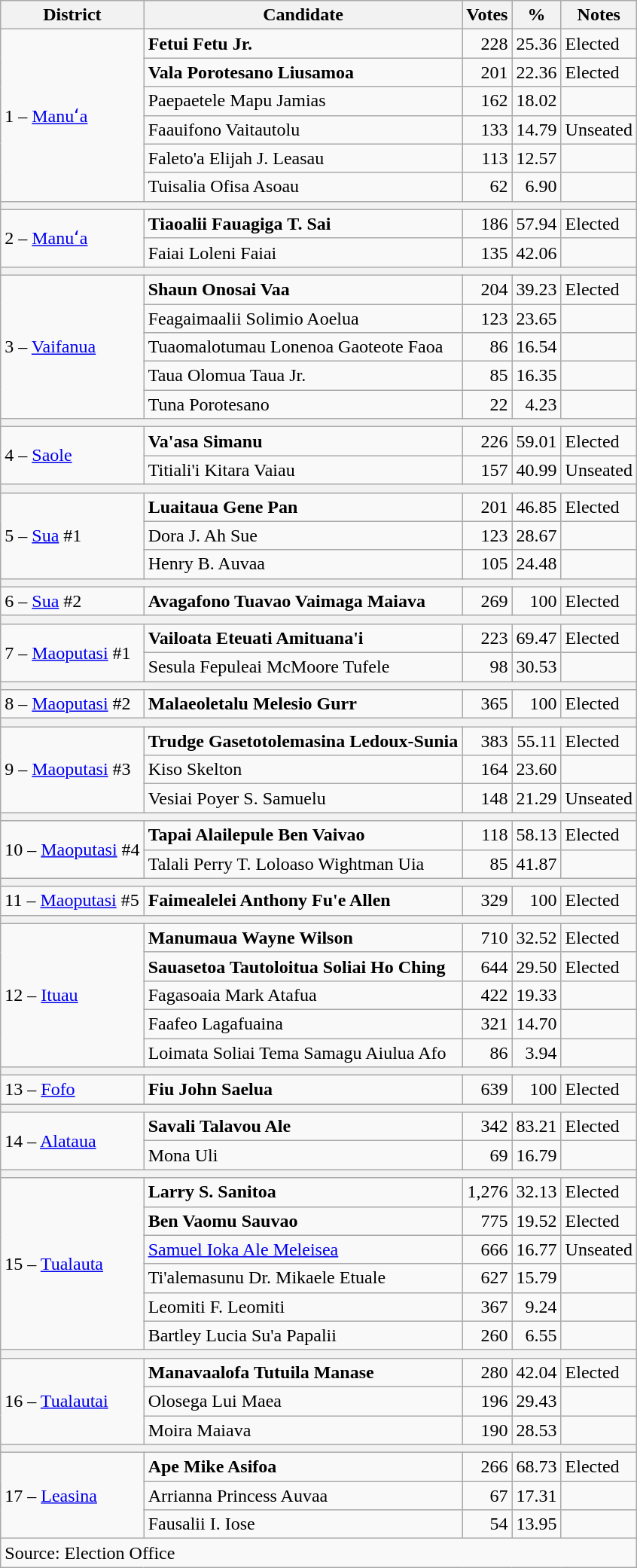<table class=wikitable style=text-align:right>
<tr>
<th>District</th>
<th>Candidate</th>
<th>Votes</th>
<th>%</th>
<th>Notes</th>
</tr>
<tr>
<td align=left rowspan=6>1 – <a href='#'>Manuʻa</a></td>
<td align=left><strong>Fetui Fetu Jr.</strong></td>
<td>228</td>
<td>25.36</td>
<td align=left>Elected</td>
</tr>
<tr>
<td align=left><strong>Vala Porotesano Liusamoa</strong></td>
<td>201</td>
<td>22.36</td>
<td align=left>Elected</td>
</tr>
<tr>
<td align=left>Paepaetele Mapu Jamias</td>
<td>162</td>
<td>18.02</td>
<td></td>
</tr>
<tr>
<td align=left>Faauifono Vaitautolu</td>
<td>133</td>
<td>14.79</td>
<td>Unseated</td>
</tr>
<tr>
<td align=left>Faleto'a Elijah J. Leasau</td>
<td>113</td>
<td>12.57</td>
<td></td>
</tr>
<tr>
<td align=left>Tuisalia Ofisa Asoau</td>
<td>62</td>
<td>6.90</td>
<td></td>
</tr>
<tr>
<th colspan=5></th>
</tr>
<tr>
<td align=left rowspan=2>2 – <a href='#'>Manuʻa</a></td>
<td align=left><strong>Tiaoalii Fauagiga T. Sai</strong></td>
<td>186</td>
<td>57.94</td>
<td align=left>Elected</td>
</tr>
<tr>
<td align=left>Faiai Loleni Faiai</td>
<td>135</td>
<td>42.06</td>
<td></td>
</tr>
<tr>
<th colspan=5></th>
</tr>
<tr>
<td align=left rowspan=5>3 – <a href='#'>Vaifanua</a></td>
<td align=left><strong>Shaun Onosai Vaa</strong></td>
<td>204</td>
<td>39.23</td>
<td align=left>Elected</td>
</tr>
<tr>
<td align=left>Feagaimaalii Solimio Aoelua</td>
<td>123</td>
<td>23.65</td>
<td></td>
</tr>
<tr>
<td align=left>Tuaomalotumau Lonenoa Gaoteote Faoa</td>
<td>86</td>
<td>16.54</td>
<td></td>
</tr>
<tr>
<td align=left>Taua Olomua Taua Jr.</td>
<td>85</td>
<td>16.35</td>
<td></td>
</tr>
<tr>
<td align=left>Tuna Porotesano</td>
<td>22</td>
<td>4.23</td>
<td></td>
</tr>
<tr>
<th colspan=5></th>
</tr>
<tr>
<td align=left rowspan=2>4 – <a href='#'>Saole</a></td>
<td align=left><strong>Va'asa Simanu</strong></td>
<td>226</td>
<td>59.01</td>
<td align=left>Elected</td>
</tr>
<tr>
<td align=left>Titiali'i Kitara Vaiau</td>
<td>157</td>
<td>40.99</td>
<td>Unseated</td>
</tr>
<tr>
<th colspan=5></th>
</tr>
<tr>
<td align=left rowspan=3>5 – <a href='#'>Sua</a> #1</td>
<td align=left><strong>Luaitaua Gene Pan</strong></td>
<td>201</td>
<td>46.85</td>
<td align=left>Elected</td>
</tr>
<tr>
<td align=left>Dora J. Ah Sue</td>
<td>123</td>
<td>28.67</td>
<td></td>
</tr>
<tr>
<td align=left>Henry B. Auvaa</td>
<td>105</td>
<td>24.48</td>
<td></td>
</tr>
<tr>
<th colspan=5></th>
</tr>
<tr>
<td align=left>6 – <a href='#'>Sua</a> #2</td>
<td align=left><strong>Avagafono Tuavao Vaimaga Maiava</strong></td>
<td>269</td>
<td>100</td>
<td align=left>Elected</td>
</tr>
<tr>
<th colspan=5></th>
</tr>
<tr>
<td align=left rowspan=2>7 – <a href='#'>Maoputasi</a> #1</td>
<td align=left><strong>Vailoata Eteuati Amituana'i</strong></td>
<td>223</td>
<td>69.47</td>
<td align=left>Elected</td>
</tr>
<tr>
<td align=left>Sesula Fepuleai McMoore Tufele</td>
<td>98</td>
<td>30.53</td>
<td></td>
</tr>
<tr>
<th colspan=5></th>
</tr>
<tr>
<td align=left>8 – <a href='#'>Maoputasi</a> #2</td>
<td align=left><strong>Malaeoletalu Melesio Gurr</strong></td>
<td>365</td>
<td>100</td>
<td align=left>Elected</td>
</tr>
<tr>
<th colspan=5></th>
</tr>
<tr>
<td align=left rowspan=3>9 – <a href='#'>Maoputasi</a> #3</td>
<td align=left><strong>Trudge Gasetotolemasina Ledoux-Sunia</strong></td>
<td>383</td>
<td>55.11</td>
<td align=left>Elected</td>
</tr>
<tr>
<td align=left>Kiso Skelton</td>
<td>164</td>
<td>23.60</td>
<td></td>
</tr>
<tr>
<td align=left>Vesiai Poyer S. Samuelu</td>
<td>148</td>
<td>21.29</td>
<td>Unseated</td>
</tr>
<tr>
<th colspan=5></th>
</tr>
<tr>
<td align=left rowspan=2>10 – <a href='#'>Maoputasi</a> #4</td>
<td align=left><strong>Tapai Alailepule Ben Vaivao</strong></td>
<td>118</td>
<td>58.13</td>
<td align=left>Elected</td>
</tr>
<tr>
<td align=left>Talali Perry T. Loloaso Wightman Uia</td>
<td>85</td>
<td>41.87</td>
<td></td>
</tr>
<tr>
<th colspan=5></th>
</tr>
<tr>
<td align=left>11 – <a href='#'>Maoputasi</a> #5</td>
<td align=left><strong>Faimealelei Anthony Fu'e Allen</strong></td>
<td>329</td>
<td>100</td>
<td align=left>Elected</td>
</tr>
<tr>
<th colspan=5></th>
</tr>
<tr>
<td align=left rowspan=5>12 – <a href='#'>Ituau</a></td>
<td align=left><strong>Manumaua Wayne Wilson</strong></td>
<td>710</td>
<td>32.52</td>
<td align=left>Elected</td>
</tr>
<tr>
<td align=left><strong>Sauasetoa Tautoloitua Soliai Ho Ching</strong></td>
<td>644</td>
<td>29.50</td>
<td align=left>Elected</td>
</tr>
<tr>
<td align=left>Fagasoaia Mark Atafua</td>
<td>422</td>
<td>19.33</td>
<td></td>
</tr>
<tr>
<td align=left>Faafeo Lagafuaina</td>
<td>321</td>
<td>14.70</td>
<td></td>
</tr>
<tr>
<td align=left>Loimata Soliai Tema Samagu Aiulua Afo</td>
<td>86</td>
<td>3.94</td>
<td></td>
</tr>
<tr>
<th colspan=5></th>
</tr>
<tr>
<td align=left>13 – <a href='#'>Fofo</a></td>
<td align=left><strong>Fiu John Saelua</strong></td>
<td>639</td>
<td>100</td>
<td align=left>Elected</td>
</tr>
<tr>
<th colspan=5></th>
</tr>
<tr>
<td align=left rowspan=2>14 – <a href='#'>Alataua</a></td>
<td align=left><strong>Savali Talavou Ale</strong></td>
<td>342</td>
<td>83.21</td>
<td align=left>Elected</td>
</tr>
<tr>
<td align=left>Mona Uli</td>
<td>69</td>
<td>16.79</td>
<td></td>
</tr>
<tr>
<th colspan=5></th>
</tr>
<tr>
<td align=left rowspan=6>15 – <a href='#'>Tualauta</a></td>
<td align=left><strong>Larry S. Sanitoa</strong></td>
<td>1,276</td>
<td>32.13</td>
<td align=left>Elected</td>
</tr>
<tr>
<td align=left><strong>Ben Vaomu Sauvao</strong></td>
<td>775</td>
<td>19.52</td>
<td align=left>Elected</td>
</tr>
<tr>
<td align=left><a href='#'>Samuel Ioka Ale Meleisea</a></td>
<td>666</td>
<td>16.77</td>
<td>Unseated</td>
</tr>
<tr>
<td align=left>Ti'alemasunu Dr. Mikaele Etuale</td>
<td>627</td>
<td>15.79</td>
<td></td>
</tr>
<tr>
<td align=left>Leomiti F. Leomiti</td>
<td>367</td>
<td>9.24</td>
<td></td>
</tr>
<tr>
<td align=left>Bartley Lucia Su'a Papalii</td>
<td>260</td>
<td>6.55</td>
<td></td>
</tr>
<tr>
<th colspan=5></th>
</tr>
<tr>
<td align=left rowspan=3>16 – <a href='#'>Tualautai</a></td>
<td align=left><strong>Manavaalofa Tutuila Manase</strong></td>
<td>280</td>
<td>42.04</td>
<td align=left>Elected</td>
</tr>
<tr>
<td align=left>Olosega Lui Maea</td>
<td>196</td>
<td>29.43</td>
<td></td>
</tr>
<tr>
<td align=left>Moira Maiava</td>
<td>190</td>
<td>28.53</td>
<td></td>
</tr>
<tr>
<th colspan=5></th>
</tr>
<tr>
<td align=left rowspan=3>17 – <a href='#'>Leasina</a></td>
<td align=left><strong>Ape Mike Asifoa</strong></td>
<td>266</td>
<td>68.73</td>
<td align=left>Elected</td>
</tr>
<tr>
<td align=left>Arrianna Princess Auvaa</td>
<td>67</td>
<td>17.31</td>
<td></td>
</tr>
<tr>
<td align=left>Fausalii I. Iose</td>
<td>54</td>
<td>13.95</td>
<td></td>
</tr>
<tr>
<td align=left colspan=5>Source: Election Office</td>
</tr>
</table>
